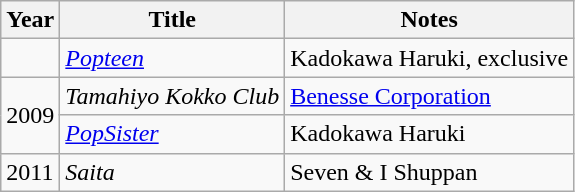<table class="wikitable">
<tr>
<th>Year</th>
<th>Title</th>
<th>Notes</th>
</tr>
<tr>
<td></td>
<td><em><a href='#'>Popteen</a></em></td>
<td>Kadokawa Haruki, exclusive</td>
</tr>
<tr>
<td rowspan="2">2009</td>
<td><em>Tamahiyo Kokko Club</em></td>
<td><a href='#'>Benesse Corporation</a></td>
</tr>
<tr>
<td><em><a href='#'>PopSister</a></em></td>
<td>Kadokawa Haruki</td>
</tr>
<tr>
<td>2011</td>
<td><em>Saita</em></td>
<td>Seven & I Shuppan</td>
</tr>
</table>
